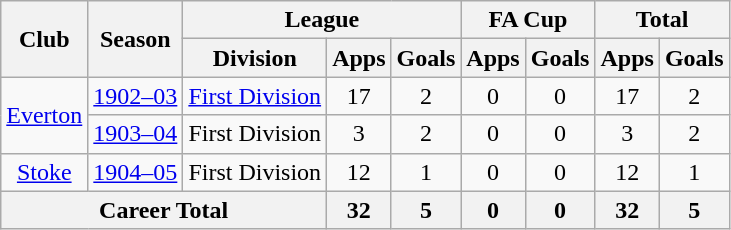<table class="wikitable" style="text-align: center;">
<tr>
<th rowspan="2">Club</th>
<th rowspan="2">Season</th>
<th colspan="3">League</th>
<th colspan="2">FA Cup</th>
<th colspan="2">Total</th>
</tr>
<tr>
<th>Division</th>
<th>Apps</th>
<th>Goals</th>
<th>Apps</th>
<th>Goals</th>
<th>Apps</th>
<th>Goals</th>
</tr>
<tr>
<td rowspan="2"><a href='#'>Everton</a></td>
<td><a href='#'>1902–03</a></td>
<td><a href='#'>First Division</a></td>
<td>17</td>
<td>2</td>
<td>0</td>
<td>0</td>
<td>17</td>
<td>2</td>
</tr>
<tr>
<td><a href='#'>1903–04</a></td>
<td>First Division</td>
<td>3</td>
<td>2</td>
<td>0</td>
<td>0</td>
<td>3</td>
<td>2</td>
</tr>
<tr>
<td><a href='#'>Stoke</a></td>
<td><a href='#'>1904–05</a></td>
<td>First Division</td>
<td>12</td>
<td>1</td>
<td>0</td>
<td>0</td>
<td>12</td>
<td>1</td>
</tr>
<tr>
<th colspan="3">Career Total</th>
<th>32</th>
<th>5</th>
<th>0</th>
<th>0</th>
<th>32</th>
<th>5</th>
</tr>
</table>
